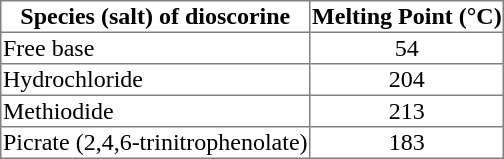<table border="1" style="border-collapse:collapse;">
<tr>
<th>Species (salt) of dioscorine</th>
<th>Melting Point (°C)</th>
</tr>
<tr>
<td>Free base</td>
<td align = "center">54</td>
</tr>
<tr>
<td>Hydrochloride</td>
<td align = "center">204</td>
</tr>
<tr>
<td>Methiodide</td>
<td align = "center">213</td>
</tr>
<tr>
<td>Picrate (2,4,6-trinitrophenolate)</td>
<td align = "center">183</td>
</tr>
</table>
